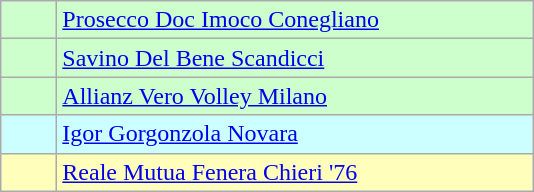<table class="wikitable" style="text-align: center;">
<tr bgcolor=#ccffcc>
<td width=30></td>
<td width=310 align=left><a href='#'>Prosecco Doc Imoco Conegliano</a></td>
</tr>
<tr bgcolor=#ccffcc>
<td></td>
<td align=left><a href='#'>Savino Del Bene Scandicci</a></td>
</tr>
<tr bgcolor=#ccffcc>
<td></td>
<td align=left><a href='#'>Allianz Vero Volley Milano</a></td>
</tr>
<tr bgcolor=#ccffff>
<td></td>
<td align=left><a href='#'>Igor Gorgonzola Novara</a></td>
</tr>
<tr bgcolor=#ffffbb>
<td></td>
<td align=left><a href='#'>Reale Mutua Fenera Chieri '76</a><br></td>
</tr>
</table>
